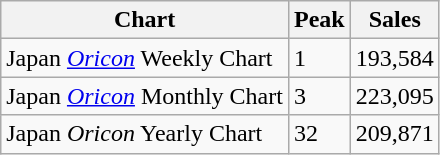<table class="wikitable sortable">
<tr>
<th>Chart</th>
<th>Peak</th>
<th>Sales</th>
</tr>
<tr>
<td>Japan <em><a href='#'>Oricon</a></em> Weekly Chart</td>
<td>1</td>
<td>193,584</td>
</tr>
<tr>
<td>Japan <em><a href='#'>Oricon</a></em> Monthly Chart</td>
<td>3</td>
<td>223,095</td>
</tr>
<tr>
<td>Japan <em>Oricon</em> Yearly Chart</td>
<td>32</td>
<td>209,871</td>
</tr>
</table>
